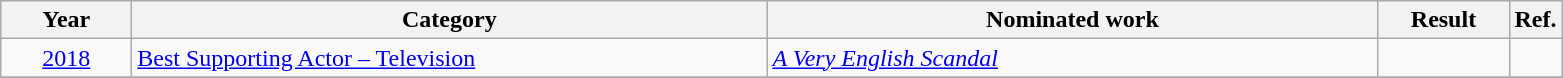<table class=wikitable>
<tr>
<th scope="col" style="width:5em;">Year</th>
<th scope="col" style="width:26em;">Category</th>
<th scope="col" style="width:25em;">Nominated work</th>
<th scope="col" style="width:5em;">Result</th>
<th>Ref.</th>
</tr>
<tr>
<td style="text-align:center;"><a href='#'>2018</a></td>
<td><a href='#'>Best Supporting Actor – Television</a></td>
<td><em><a href='#'>A Very English Scandal</a></em></td>
<td></td>
<td></td>
</tr>
<tr>
</tr>
</table>
